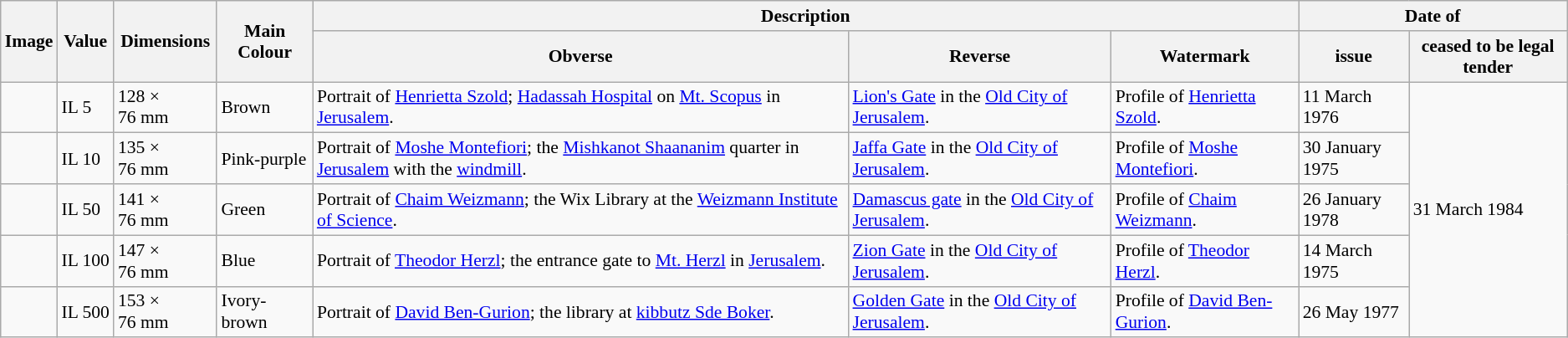<table class="wikitable" style="font-size: 90%">
<tr>
<th rowspan="2">Image</th>
<th rowspan="2">Value</th>
<th rowspan="2">Dimensions</th>
<th rowspan="2">Main Colour</th>
<th colspan="3">Description</th>
<th colspan="2">Date of</th>
</tr>
<tr>
<th>Obverse</th>
<th>Reverse</th>
<th>Watermark</th>
<th>issue</th>
<th>ceased to be legal tender</th>
</tr>
<tr>
<td></td>
<td>IL 5</td>
<td>128 × 76 mm</td>
<td>Brown</td>
<td>Portrait of <a href='#'>Henrietta Szold</a>; <a href='#'>Hadassah Hospital</a> on <a href='#'>Mt. Scopus</a> in <a href='#'>Jerusalem</a>.</td>
<td><a href='#'>Lion's Gate</a> in the <a href='#'>Old City of Jerusalem</a>.</td>
<td>Profile of <a href='#'>Henrietta Szold</a>.</td>
<td>11 March 1976</td>
<td rowspan="5">31 March 1984</td>
</tr>
<tr>
<td></td>
<td>IL 10</td>
<td>135 × 76 mm</td>
<td>Pink-purple</td>
<td>Portrait of <a href='#'>Moshe Montefiori</a>; the <a href='#'>Mishkanot Shaananim</a> quarter in <a href='#'>Jerusalem</a> with the <a href='#'>windmill</a>.</td>
<td><a href='#'>Jaffa Gate</a> in the <a href='#'>Old City of Jerusalem</a>.</td>
<td>Profile of <a href='#'>Moshe Montefiori</a>.</td>
<td>30 January 1975</td>
</tr>
<tr>
<td></td>
<td>IL 50</td>
<td>141 × 76 mm</td>
<td>Green</td>
<td>Portrait of <a href='#'>Chaim Weizmann</a>; the Wix Library at the <a href='#'>Weizmann Institute of Science</a>.</td>
<td><a href='#'>Damascus gate</a> in the <a href='#'>Old City of Jerusalem</a>.</td>
<td>Profile of <a href='#'>Chaim Weizmann</a>.</td>
<td>26 January 1978</td>
</tr>
<tr>
<td></td>
<td>IL 100</td>
<td>147 × 76 mm</td>
<td>Blue</td>
<td>Portrait of <a href='#'>Theodor Herzl</a>; the entrance gate to <a href='#'>Mt. Herzl</a> in <a href='#'>Jerusalem</a>.</td>
<td><a href='#'>Zion Gate</a> in the <a href='#'>Old City of Jerusalem</a>.</td>
<td>Profile of <a href='#'>Theodor Herzl</a>.</td>
<td>14 March 1975</td>
</tr>
<tr>
<td></td>
<td>IL 500</td>
<td>153 × 76 mm</td>
<td>Ivory-brown</td>
<td>Portrait of <a href='#'>David Ben-Gurion</a>; the library at <a href='#'>kibbutz Sde Boker</a>.</td>
<td><a href='#'>Golden Gate</a> in the <a href='#'>Old City of Jerusalem</a>.</td>
<td>Profile of <a href='#'>David Ben-Gurion</a>.</td>
<td>26 May 1977</td>
</tr>
</table>
